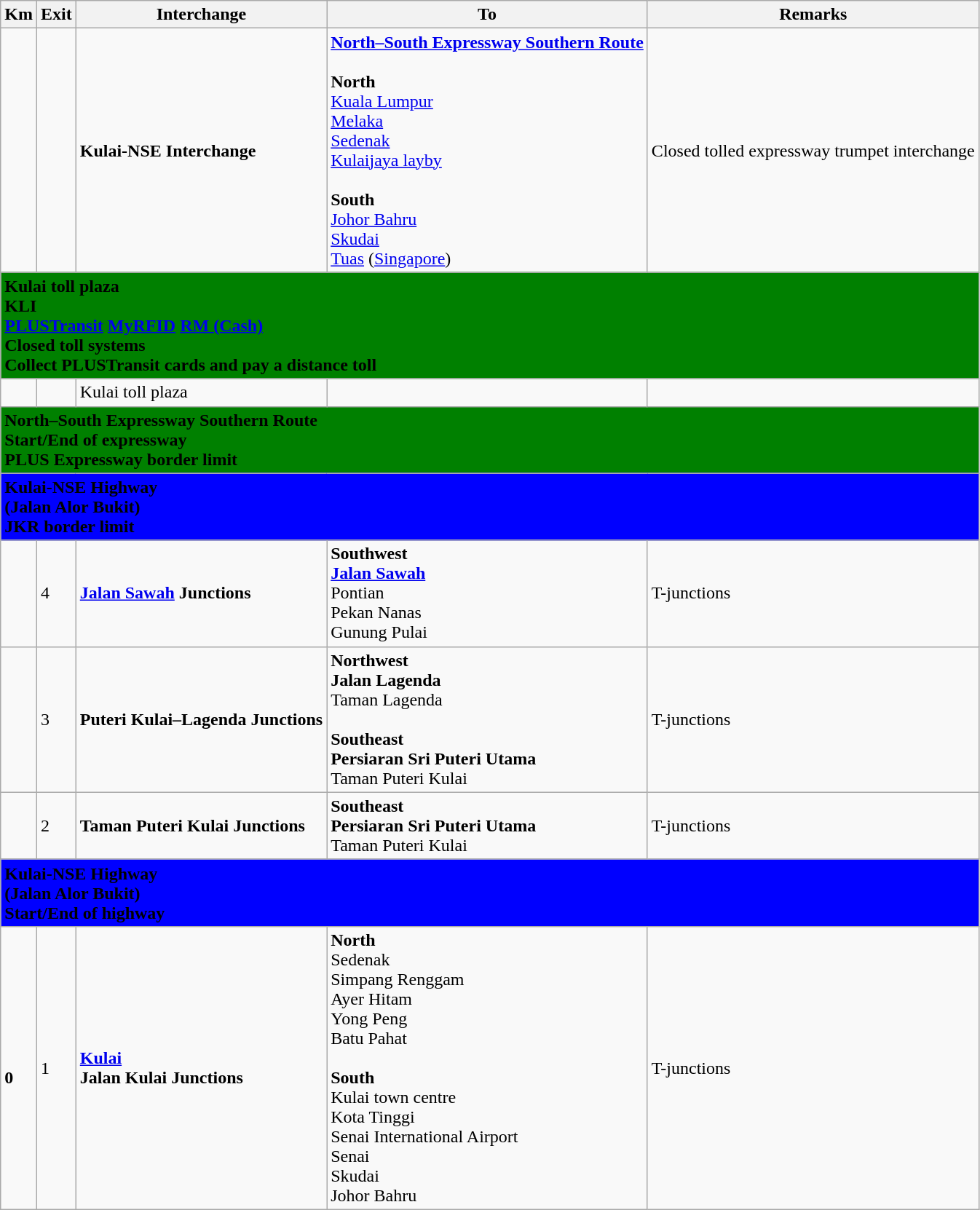<table class="wikitable">
<tr>
<th>Km</th>
<th>Exit</th>
<th>Interchange</th>
<th>To</th>
<th>Remarks</th>
</tr>
<tr>
<td></td>
<td></td>
<td><strong>Kulai-NSE Interchange</strong></td>
<td>  <strong><a href='#'>North–South Expressway Southern Route</a></strong><br><br><strong>North</strong><br>  <a href='#'>Kuala Lumpur</a><br>  <a href='#'>Melaka</a><br>  <a href='#'>Sedenak</a><br> <a href='#'>Kulaijaya layby</a><br><br><strong>South</strong><br>   <a href='#'>Johor Bahru</a><br> <a href='#'>Skudai</a><br>  <a href='#'>Tuas</a> (<a href='#'>Singapore</a>)</td>
<td>Closed tolled expressway trumpet interchange</td>
</tr>
<tr>
<td style="width:600px" colspan="6" style="text-align:center" bgcolor="green"><strong><span>Kulai toll plaza<br>KLI<br><a href='#'><span>PLUSTransit</span></a>  <a href='#'><span>My</span><span>RFID</span></a>    <a href='#'><span>RM (Cash)</span></a><br>Closed toll systems<br>Collect PLUSTransit cards and pay a distance toll</span></strong></td>
</tr>
<tr>
<td></td>
<td></td>
<td> Kulai toll plaza</td>
<td>  </td>
<td></td>
</tr>
<tr>
<td style="width:600px" colspan="6" style="text-align:center" bgcolor="green"><strong><span>  North–South Expressway Southern Route<br>Start/End of expressway<br>PLUS Expressway border limit</span></strong></td>
</tr>
<tr>
<td style="width:600px" colspan="6" style="text-align:center" bgcolor="blue"><strong><span> Kulai-NSE Highway<br>(Jalan Alor Bukit)<br>JKR border limit</span></strong></td>
</tr>
<tr>
<td></td>
<td>4</td>
<td><strong><a href='#'>Jalan Sawah</a> Junctions</strong></td>
<td><strong>Southwest</strong><br> <strong><a href='#'>Jalan Sawah</a></strong><br>Pontian<br>Pekan Nanas<br>Gunung Pulai</td>
<td>T-junctions</td>
</tr>
<tr>
<td></td>
<td>3</td>
<td><strong>Puteri Kulai–Lagenda Junctions</strong></td>
<td><strong>Northwest</strong><br><strong>Jalan Lagenda</strong><br>Taman Lagenda<br><br><strong>Southeast</strong><br><strong>Persiaran Sri Puteri Utama</strong><br>Taman Puteri Kulai</td>
<td>T-junctions</td>
</tr>
<tr>
<td></td>
<td>2</td>
<td><strong>Taman Puteri Kulai Junctions</strong></td>
<td><strong>Southeast</strong><br><strong>Persiaran Sri Puteri Utama</strong><br>Taman Puteri Kulai</td>
<td>T-junctions</td>
</tr>
<tr>
<td style="width:600px" colspan="6" style="text-align:center" bgcolor="blue"><strong><span> Kulai-NSE Highway<br>(Jalan Alor Bukit)<br>Start/End of highway</span></strong></td>
</tr>
<tr>
<td><br><strong>0</strong></td>
<td>1</td>
<td><strong><a href='#'>Kulai</a></strong><br><strong>Jalan Kulai Junctions</strong></td>
<td><strong>North</strong><br> Sedenak<br> Simpang Renggam<br> Ayer Hitam<br> Yong Peng<br> Batu Pahat<br><br><strong>South</strong><br> Kulai town centre<br> Kota Tinggi<br> Senai International Airport <br> Senai<br> Skudai<br> Johor Bahru</td>
<td>T-junctions</td>
</tr>
</table>
